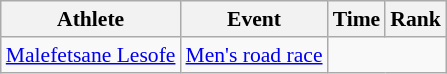<table class=wikitable style="font-size:90%;">
<tr>
<th>Athlete</th>
<th>Event</th>
<th>Time</th>
<th>Rank</th>
</tr>
<tr align=center>
<td align=left><a href='#'>Malefetsane Lesofe</a></td>
<td align=left><a href='#'>Men's road race</a></td>
<td colspan=2></td>
</tr>
</table>
